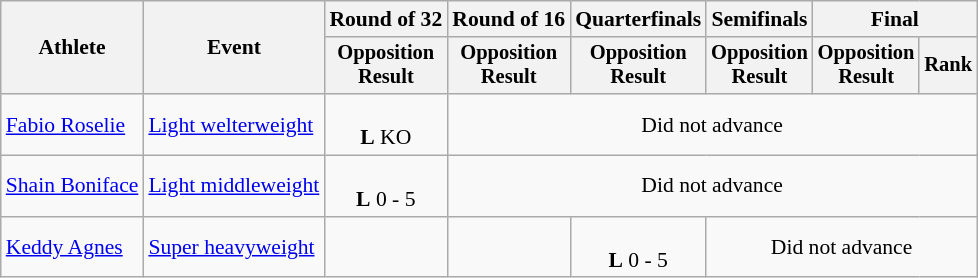<table class="wikitable" style="font-size:90%; text-align:center">
<tr>
<th rowspan=2>Athlete</th>
<th rowspan=2>Event</th>
<th>Round of 32</th>
<th>Round of 16</th>
<th>Quarterfinals</th>
<th>Semifinals</th>
<th colspan=2>Final</th>
</tr>
<tr style="font-size:95%">
<th>Opposition<br>Result</th>
<th>Opposition<br>Result</th>
<th>Opposition<br>Result</th>
<th>Opposition<br>Result</th>
<th>Opposition<br>Result</th>
<th>Rank</th>
</tr>
<tr>
<td align=left><a href='#'>Fabio Roselie</a></td>
<td align=left><a href='#'>Light welterweight</a></td>
<td><br><strong>L</strong> KO</td>
<td colspan=5>Did not advance</td>
</tr>
<tr>
<td align=left><a href='#'>Shain Boniface</a></td>
<td align=left><a href='#'>Light middleweight</a></td>
<td><br><strong>L</strong> 0 - 5</td>
<td colspan=5>Did not advance</td>
</tr>
<tr>
<td align=left><a href='#'>Keddy Agnes</a></td>
<td align=left><a href='#'>Super heavyweight</a></td>
<td></td>
<td></td>
<td><br><strong>L</strong> 0 - 5</td>
<td colspan=3>Did not advance</td>
</tr>
</table>
